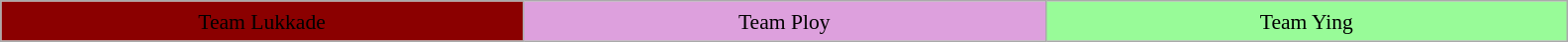<table style="text-align: center; font-size:90%; line-height:20px;" class="wikitable sortable">
<tr>
<td width="345" style="background:darkred;"><span>Team Lukkade</span></td>
<td width="345" style="background:Plum;">Team Ploy</td>
<td width="345" style="background:palegreen;">Team Ying</td>
</tr>
</table>
